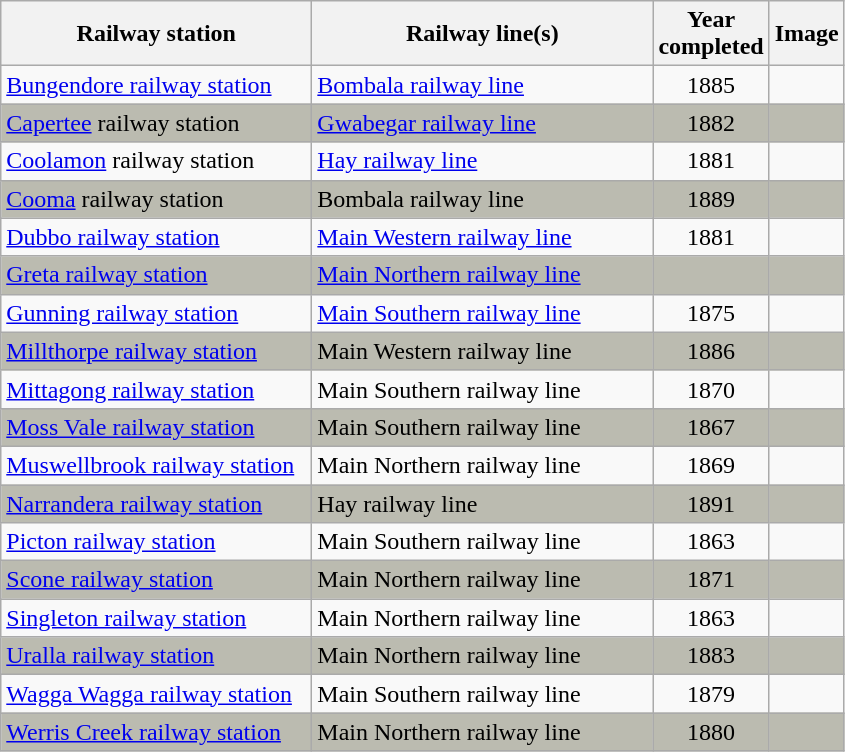<table class="wikitable">
<tr>
<th width="200pt">Railway station</th>
<th width="220pt">Railway line(s)</th>
<th width="50pt">Year completed</th>
<th>Image</th>
</tr>
<tr>
<td><a href='#'>Bungendore railway station</a></td>
<td><a href='#'>Bombala railway line</a></td>
<td align="center">1885</td>
<td align="center"></td>
</tr>
<tr bgcolor="#BBBBBBB">
<td><a href='#'>Capertee</a> railway station</td>
<td><a href='#'>Gwabegar railway line</a></td>
<td align="center">1882</td>
<td align="center"></td>
</tr>
<tr>
<td><a href='#'>Coolamon</a> railway station</td>
<td><a href='#'>Hay railway line</a></td>
<td align="center">1881</td>
<td align="center"></td>
</tr>
<tr bgcolor="#BBBBBBB">
<td><a href='#'>Cooma</a> railway station</td>
<td>Bombala railway line</td>
<td align="center">1889</td>
<td align="center"></td>
</tr>
<tr>
<td><a href='#'>Dubbo railway station</a></td>
<td><a href='#'>Main Western railway line</a></td>
<td align="center">1881</td>
<td align="center"></td>
</tr>
<tr bgcolor="#BBBBBBB">
<td><a href='#'>Greta railway station</a></td>
<td><a href='#'>Main Northern railway line</a></td>
<td align="center"></td>
<td align="center"></td>
</tr>
<tr>
<td><a href='#'>Gunning railway station</a></td>
<td><a href='#'>Main Southern railway line</a></td>
<td align="center">1875</td>
<td align="center"></td>
</tr>
<tr bgcolor="#BBBBBBB">
<td><a href='#'>Millthorpe railway station</a></td>
<td>Main Western railway line</td>
<td align="center">1886</td>
<td align="center"></td>
</tr>
<tr>
<td><a href='#'>Mittagong railway station</a></td>
<td>Main Southern railway line</td>
<td align="center">1870</td>
<td></td>
</tr>
<tr bgcolor="#BBBBBBB">
<td><a href='#'>Moss Vale railway station</a></td>
<td>Main Southern railway line</td>
<td align="center">1867</td>
<td></td>
</tr>
<tr>
<td><a href='#'>Muswellbrook railway station</a></td>
<td>Main Northern railway line</td>
<td align="center">1869</td>
<td></td>
</tr>
<tr bgcolor="#BBBBBBB">
<td><a href='#'>Narrandera railway station</a></td>
<td>Hay railway line</td>
<td align="center">1891</td>
<td></td>
</tr>
<tr>
<td><a href='#'>Picton railway station</a></td>
<td>Main Southern railway line</td>
<td align="center">1863</td>
<td></td>
</tr>
<tr bgcolor="#BBBBBBB">
<td><a href='#'>Scone railway station</a></td>
<td>Main Northern railway line</td>
<td align="center">1871</td>
<td></td>
</tr>
<tr>
<td><a href='#'>Singleton railway station</a></td>
<td>Main Northern railway line</td>
<td align="center">1863</td>
<td></td>
</tr>
<tr bgcolor="#BBBBBBB">
<td><a href='#'>Uralla railway station</a></td>
<td>Main Northern railway line</td>
<td align="center">1883</td>
<td></td>
</tr>
<tr>
<td><a href='#'>Wagga Wagga railway station</a></td>
<td>Main Southern railway line</td>
<td align="center">1879</td>
<td></td>
</tr>
<tr bgcolor="#BBBBBBB">
<td><a href='#'>Werris Creek railway station</a></td>
<td>Main Northern railway line</td>
<td align="center">1880</td>
<td></td>
</tr>
</table>
